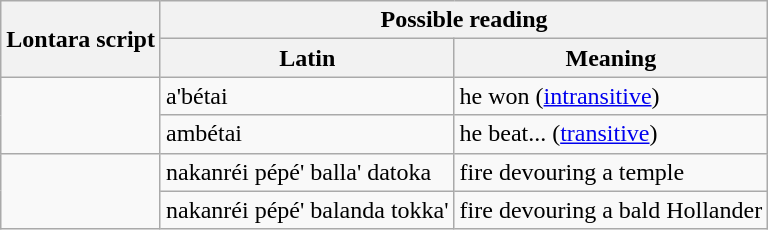<table class="wikitable">
<tr>
<th rowspan=2 style="text-align: center">Lontara script</th>
<th colspan=2 style="text-align: center">Possible reading</th>
</tr>
<tr>
<th style="text-align: center">Latin</th>
<th style="text-align: center">Meaning</th>
</tr>
<tr>
<td rowspan=2 style="text-align: center"></td>
<td>a'bétai</td>
<td>he won (<a href='#'>intransitive</a>)</td>
</tr>
<tr>
<td>ambétai</td>
<td>he beat... (<a href='#'>transitive</a>)</td>
</tr>
<tr>
<td rowspan=2 style="text-align: center"></td>
<td>nakanréi pépé' balla' datoka</td>
<td>fire devouring a temple</td>
</tr>
<tr>
<td>nakanréi pépé' balanda tokka'</td>
<td>fire devouring a bald Hollander</td>
</tr>
</table>
